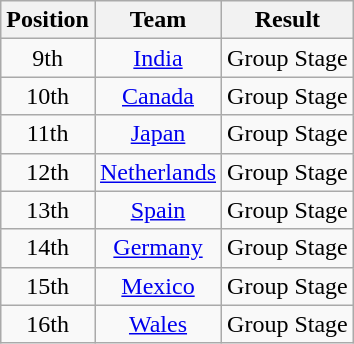<table class="wikitable" style="text-align: center;">
<tr>
<th>Position</th>
<th>Team</th>
<th>Result</th>
</tr>
<tr>
<td>9th</td>
<td> <a href='#'>India</a></td>
<td>Group Stage</td>
</tr>
<tr>
<td>10th</td>
<td> <a href='#'>Canada</a></td>
<td>Group Stage</td>
</tr>
<tr>
<td>11th</td>
<td> <a href='#'>Japan</a></td>
<td>Group Stage</td>
</tr>
<tr>
<td>12th</td>
<td> <a href='#'>Netherlands</a></td>
<td>Group Stage</td>
</tr>
<tr>
<td>13th</td>
<td> <a href='#'>Spain</a></td>
<td>Group Stage</td>
</tr>
<tr>
<td>14th</td>
<td> <a href='#'>Germany</a></td>
<td>Group Stage</td>
</tr>
<tr>
<td>15th</td>
<td> <a href='#'>Mexico</a></td>
<td>Group Stage</td>
</tr>
<tr>
<td>16th</td>
<td> <a href='#'>Wales</a></td>
<td>Group Stage</td>
</tr>
</table>
